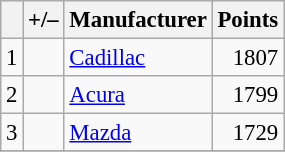<table class="wikitable" style="font-size: 95%;">
<tr>
<th scope="col"></th>
<th scope="col">+/–</th>
<th scope="col">Manufacturer</th>
<th scope="col">Points</th>
</tr>
<tr>
<td align=center>1</td>
<td align="left"></td>
<td> <a href='#'>Cadillac</a></td>
<td align=right>1807</td>
</tr>
<tr>
<td align=center>2</td>
<td align="left"></td>
<td> <a href='#'>Acura</a></td>
<td align=right>1799</td>
</tr>
<tr>
<td align=center>3</td>
<td align="left"></td>
<td> <a href='#'>Mazda</a></td>
<td align=right>1729</td>
</tr>
<tr>
</tr>
</table>
